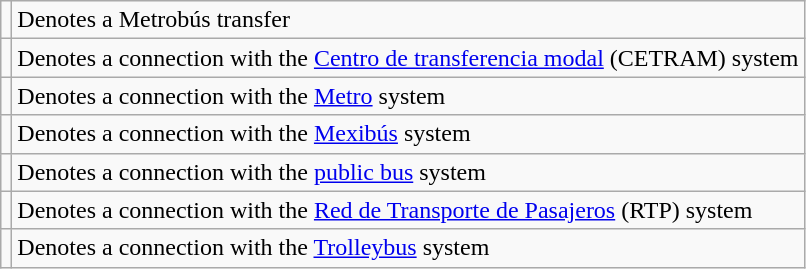<table class="wikitable">
<tr>
<td></td>
<td>Denotes a Metrobús transfer</td>
</tr>
<tr>
<td></td>
<td>Denotes a connection with the <a href='#'>Centro de transferencia modal</a> (CETRAM) system</td>
</tr>
<tr>
<td></td>
<td>Denotes a connection with the <a href='#'>Metro</a> system</td>
</tr>
<tr>
<td></td>
<td>Denotes a connection with the <a href='#'>Mexibús</a> system</td>
</tr>
<tr>
<td></td>
<td>Denotes a connection with the <a href='#'>public bus</a> system</td>
</tr>
<tr>
<td></td>
<td>Denotes a connection with the <a href='#'>Red de Transporte de Pasajeros</a> (RTP) system</td>
</tr>
<tr>
<td></td>
<td>Denotes a connection with the <a href='#'>Trolleybus</a> system</td>
</tr>
</table>
